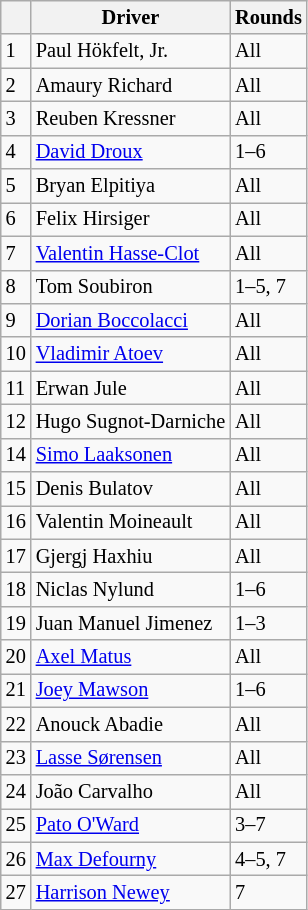<table class="wikitable" style="font-size: 85%;">
<tr>
<th></th>
<th>Driver</th>
<th>Rounds</th>
</tr>
<tr>
<td>1</td>
<td> Paul Hökfelt, Jr.</td>
<td>All</td>
</tr>
<tr>
<td>2</td>
<td> Amaury Richard</td>
<td>All</td>
</tr>
<tr>
<td>3</td>
<td> Reuben Kressner</td>
<td>All</td>
</tr>
<tr>
<td>4</td>
<td> <a href='#'>David Droux</a></td>
<td>1–6</td>
</tr>
<tr>
<td>5</td>
<td> Bryan Elpitiya</td>
<td>All</td>
</tr>
<tr>
<td>6</td>
<td> Felix Hirsiger</td>
<td>All</td>
</tr>
<tr>
<td>7</td>
<td> <a href='#'>Valentin Hasse-Clot</a></td>
<td>All</td>
</tr>
<tr>
<td>8</td>
<td> Tom Soubiron</td>
<td>1–5, 7</td>
</tr>
<tr>
<td>9</td>
<td> <a href='#'>Dorian Boccolacci</a></td>
<td>All</td>
</tr>
<tr>
<td>10</td>
<td> <a href='#'>Vladimir Atoev</a></td>
<td>All</td>
</tr>
<tr>
<td>11</td>
<td> Erwan Jule</td>
<td>All</td>
</tr>
<tr>
<td>12</td>
<td> Hugo Sugnot-Darniche</td>
<td>All</td>
</tr>
<tr>
<td>14</td>
<td> <a href='#'>Simo Laaksonen</a></td>
<td>All</td>
</tr>
<tr>
<td>15</td>
<td> Denis Bulatov</td>
<td>All</td>
</tr>
<tr>
<td>16</td>
<td> Valentin Moineault</td>
<td>All</td>
</tr>
<tr>
<td>17</td>
<td> Gjergj Haxhiu</td>
<td>All</td>
</tr>
<tr>
<td>18</td>
<td> Niclas Nylund</td>
<td>1–6</td>
</tr>
<tr>
<td>19</td>
<td> Juan Manuel Jimenez</td>
<td>1–3</td>
</tr>
<tr>
<td>20</td>
<td> <a href='#'>Axel Matus</a></td>
<td>All</td>
</tr>
<tr>
<td>21</td>
<td> <a href='#'>Joey Mawson</a></td>
<td>1–6</td>
</tr>
<tr>
<td>22</td>
<td> Anouck Abadie</td>
<td>All</td>
</tr>
<tr>
<td>23</td>
<td> <a href='#'>Lasse Sørensen</a></td>
<td>All</td>
</tr>
<tr>
<td>24</td>
<td> João Carvalho</td>
<td>All</td>
</tr>
<tr>
<td>25</td>
<td> <a href='#'>Pato O'Ward</a></td>
<td>3–7</td>
</tr>
<tr>
<td>26</td>
<td> <a href='#'>Max Defourny</a></td>
<td>4–5, 7</td>
</tr>
<tr>
<td>27</td>
<td> <a href='#'>Harrison Newey</a></td>
<td>7</td>
</tr>
</table>
